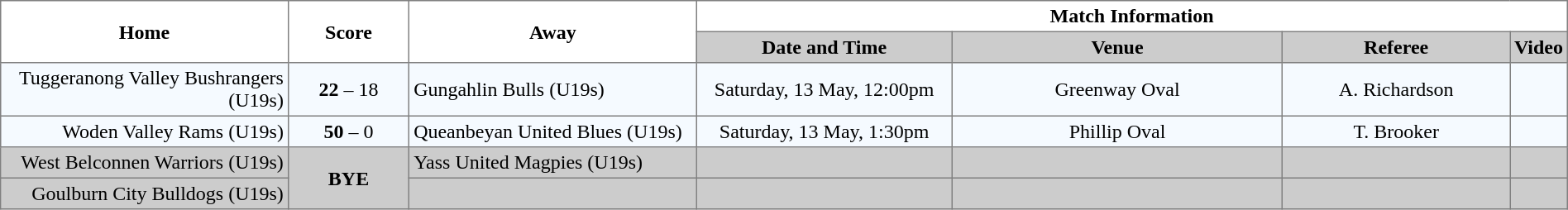<table border="1" cellpadding="3" cellspacing="0" width="100%" style="border-collapse:collapse;  text-align:center;">
<tr>
<th rowspan="2" width="19%">Home</th>
<th rowspan="2" width="8%">Score</th>
<th rowspan="2" width="19%">Away</th>
<th colspan="4">Match Information</th>
</tr>
<tr style="background:#CCCCCC">
<th width="17%">Date and Time</th>
<th width="22%">Venue</th>
<th width="50%">Referee</th>
<th>Video</th>
</tr>
<tr style="text-align:center; background:#f5faff;">
<td align="right">Tuggeranong Valley Bushrangers (U19s) </td>
<td><strong>22</strong> – 18</td>
<td align="left"> Gungahlin Bulls (U19s)</td>
<td>Saturday, 13 May, 12:00pm</td>
<td>Greenway Oval</td>
<td>A. Richardson</td>
<td></td>
</tr>
<tr style="text-align:center; background:#f5faff;">
<td align="right">Woden Valley Rams (U19s) </td>
<td><strong>50</strong> – 0</td>
<td align="left"> Queanbeyan United Blues (U19s)</td>
<td>Saturday, 13 May, 1:30pm</td>
<td>Phillip Oval</td>
<td>T. Brooker</td>
<td></td>
</tr>
<tr style="text-align:center; background:#CCCCCC;">
<td align="right">West Belconnen Warriors (U19s) </td>
<td rowspan="2"><strong>BYE</strong></td>
<td align="left"> Yass United Magpies (U19s)</td>
<td></td>
<td></td>
<td></td>
<td></td>
</tr>
<tr style="text-align:center; background:#CCCCCC;">
<td align="right">Goulburn City Bulldogs (U19s) </td>
<td></td>
<td align="left"></td>
<td></td>
<td></td>
<td></td>
</tr>
</table>
